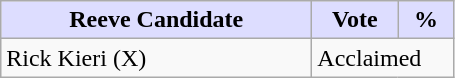<table class="wikitable">
<tr>
<th style="background:#ddf; width:200px;">Reeve Candidate</th>
<th style="background:#ddf; width:50px;">Vote</th>
<th style="background:#ddf; width:30px;">%</th>
</tr>
<tr>
<td>Rick Kieri (X)</td>
<td colspan="2">Acclaimed</td>
</tr>
</table>
